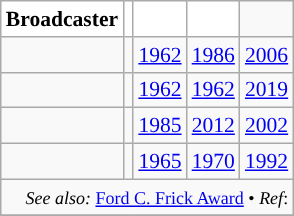<table class="wikitable sortable plainrowheaders" style="font-size: 90%; text-align:center">
<tr>
<th scope="col" style="text-align:left; background-color:#ffffff; border-top:#">Broadcaster</th>
<th scope="col" style="background-color:#ffffff; border-top:#"></th>
<th scope="col" style="background-color:#ffffff; border-top:#"></th>
<th scope="col" style="background-color:#ffffff; border-top:#"></th>
</tr>
<tr>
<td style="text-align:left "><strong></strong></td>
<td></td>
<td><a href='#'>1962</a></td>
<td><a href='#'>1986</a></td>
<td><a href='#'>2006</a></td>
</tr>
<tr>
<td style="text-align:left"></td>
<td></td>
<td><a href='#'>1962</a></td>
<td><a href='#'>1962</a></td>
<td><a href='#'>2019</a></td>
</tr>
<tr>
<td style="text-align:left"></td>
<td></td>
<td><a href='#'>1985</a></td>
<td><a href='#'>2012</a></td>
<td><a href='#'>2002</a></td>
</tr>
<tr>
<td style="text-align:left"></td>
<td></td>
<td><a href='#'>1965</a></td>
<td><a href='#'>1970</a></td>
<td><a href='#'>1992</a></td>
</tr>
<tr class="sortbottom">
<td style="text-align:right"; colspan="5"><small><em>See also:</em> <a href='#'>Ford C. Frick Award</a> • <em>Ref</em>:</small></td>
</tr>
<tr>
</tr>
</table>
